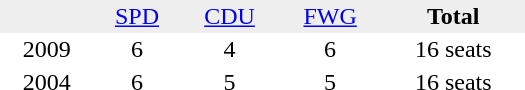<table border="0" cellpadding="2" cellspacing="0" width="350">
<tr bgcolor="#eeeeee" align="center">
<td></td>
<td><a href='#'>SPD</a></td>
<td><a href='#'>CDU</a></td>
<td><a href='#'>FWG</a></td>
<td><strong>Total</strong></td>
</tr>
<tr align="center">
<td>2009</td>
<td>6</td>
<td>4</td>
<td>6</td>
<td>16 seats</td>
</tr>
<tr align="center">
<td>2004</td>
<td>6</td>
<td>5</td>
<td>5</td>
<td>16 seats</td>
</tr>
</table>
